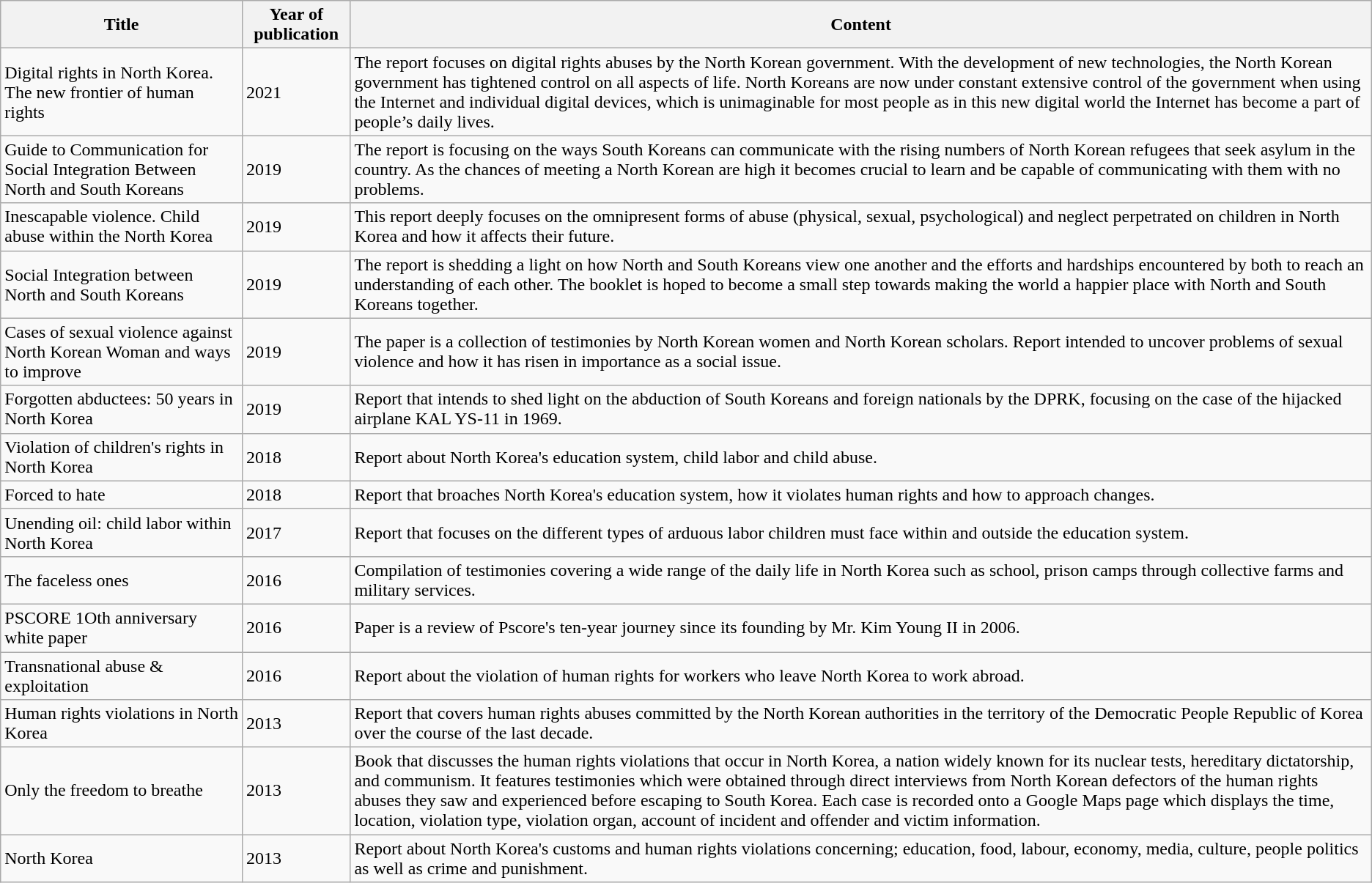<table class="wikitable">
<tr>
<th>Title</th>
<th>Year of publication</th>
<th>Content</th>
</tr>
<tr>
<td>Digital rights in North Korea. The new frontier of human rights</td>
<td>2021</td>
<td>The report focuses on digital rights abuses by the North Korean government. With the development of new technologies, the North Korean government has tightened control on all aspects of life. North Koreans are now under constant extensive control of the government when using the Internet and individual digital devices, which is unimaginable for most people as in this new digital world the Internet has become a part of people’s daily lives.</td>
</tr>
<tr>
<td>Guide to Communication for Social Integration Between North and South Koreans</td>
<td>2019</td>
<td>The report is focusing on the ways South Koreans can communicate with the rising numbers of North Korean refugees that seek asylum in the country. As the chances of meeting a North Korean are high it becomes crucial to learn and be capable of communicating with them with no problems.</td>
</tr>
<tr>
<td>Inescapable violence. Child abuse within the North Korea</td>
<td>2019</td>
<td>This report deeply focuses on the omnipresent forms of abuse (physical, sexual, psychological) and neglect perpetrated on children in North Korea and how it affects their future.</td>
</tr>
<tr>
<td>Social Integration between North and South Koreans</td>
<td>2019</td>
<td>The report is shedding a light on how North and South Koreans view one another and the efforts and hardships encountered by both to reach an understanding of each other. The booklet is hoped to become a small step towards making the world a happier place with North and South Koreans together.</td>
</tr>
<tr>
<td>Cases of sexual violence against North Korean Woman and ways to improve</td>
<td>2019</td>
<td>The paper is a collection of testimonies by North Korean women and North Korean scholars. Report intended to uncover problems of sexual violence and how it has risen in importance as a social issue.</td>
</tr>
<tr>
<td>Forgotten abductees: 50 years in North Korea</td>
<td>2019</td>
<td>Report that intends to shed light on the abduction of South Koreans and foreign nationals by the DPRK, focusing on the case of the hijacked airplane KAL YS-11 in 1969.</td>
</tr>
<tr>
<td>Violation of children's rights in North Korea</td>
<td>2018</td>
<td>Report about North Korea's education system, child labor and child abuse.</td>
</tr>
<tr>
<td>Forced to hate</td>
<td>2018</td>
<td>Report that broaches North Korea's education system, how it violates human rights and how to approach changes.</td>
</tr>
<tr>
<td>Unending oil: child labor within North Korea</td>
<td>2017</td>
<td>Report that focuses on the different types of arduous labor children must face within and outside the education system.</td>
</tr>
<tr>
<td>The faceless ones</td>
<td>2016</td>
<td>Compilation of testimonies covering a wide range of the daily life in North Korea such as school, prison camps through collective farms and military services.</td>
</tr>
<tr>
<td>PSCORE 1Oth anniversary white paper</td>
<td>2016</td>
<td>Paper is a review of Pscore's ten-year journey since its founding by Mr. Kim Young II in 2006.</td>
</tr>
<tr>
<td>Transnational abuse & exploitation</td>
<td>2016</td>
<td>Report about the violation of human rights for workers who leave North Korea to work abroad.</td>
</tr>
<tr>
<td>Human rights violations in North Korea</td>
<td>2013</td>
<td>Report that covers human rights abuses committed by the North Korean authorities in the territory of the Democratic People Republic of Korea over the course of the last decade.</td>
</tr>
<tr>
<td>Only the freedom to breathe</td>
<td>2013</td>
<td>Book that discusses the human rights violations that occur in North Korea, a nation widely known for its nuclear tests, hereditary dictatorship, and communism. It features testimonies which were obtained through direct interviews from North Korean defectors of the human rights abuses they saw and experienced before escaping to South Korea. Each case is recorded onto a Google Maps page which displays the time, location, violation type, violation organ, account of incident and offender and victim information.</td>
</tr>
<tr>
<td>North Korea</td>
<td>2013</td>
<td>Report about North Korea's customs and human rights violations concerning; education, food, labour, economy, media, culture, people politics as well as crime and punishment.</td>
</tr>
</table>
